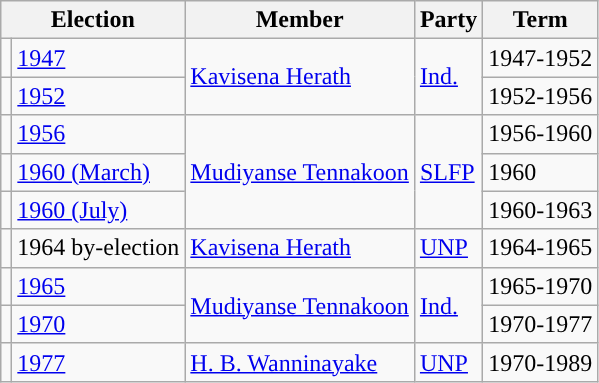<table class="wikitable">
<tr>
<th colspan="2">Election</th>
<th>Member</th>
<th>Party</th>
<th>Term</th>
</tr>
<tr>
<td style="background-color: "></td>
<td><a href='#'>1947</a></td>
<td rowspan=2><a href='#'>Kavisena Herath</a></td>
<td rowspan=2><a href='#'>Ind.</a></td>
<td>1947-1952</td>
</tr>
<tr>
<td style="background-color: "></td>
<td><a href='#'>1952</a></td>
<td>1952-1956</td>
</tr>
<tr>
<td style="background-color: "></td>
<td><a href='#'>1956</a></td>
<td rowspan=3><a href='#'>Mudiyanse Tennakoon</a></td>
<td rowspan=3><a href='#'>SLFP</a></td>
<td>1956-1960</td>
</tr>
<tr>
<td style="background-color: "></td>
<td><a href='#'>1960 (March)</a></td>
<td>1960</td>
</tr>
<tr>
<td style="background-color: "></td>
<td><a href='#'>1960 (July)</a></td>
<td>1960-1963</td>
</tr>
<tr>
<td style="background-color: "></td>
<td>1964 by-election</td>
<td><a href='#'>Kavisena Herath</a></td>
<td><a href='#'>UNP</a></td>
<td>1964-1965</td>
</tr>
<tr>
<td style="background-color: "></td>
<td><a href='#'>1965</a></td>
<td rowspan=2><a href='#'>Mudiyanse Tennakoon</a></td>
<td rowspan=2><a href='#'>Ind.</a></td>
<td>1965-1970</td>
</tr>
<tr>
<td style="background-color: "></td>
<td><a href='#'>1970</a></td>
<td>1970-1977</td>
</tr>
<tr>
<td style="background-color: "></td>
<td><a href='#'>1977</a></td>
<td><a href='#'>H. B. Wanninayake</a></td>
<td><a href='#'>UNP</a></td>
<td>1970-1989</td>
</tr>
</table>
